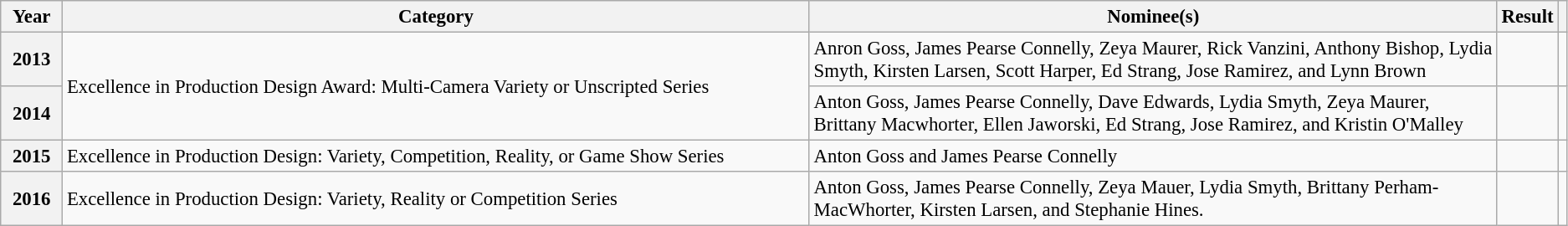<table class="wikitable plainrowheaders" style="font-size: 95%">
<tr>
<th scope="col" style="width:4%;">Year</th>
<th scope="col" style="width:50%;">Category</th>
<th scope="col" style="width:50%;">Nominee(s)</th>
<th scope="col" style="width:6%;">Result</th>
<th scope="col" style="width:4%;"></th>
</tr>
<tr>
<th scope="row">2013</th>
<td rowspan="2">Excellence in Production Design Award: Multi-Camera Variety or Unscripted Series</td>
<td>Anron Goss, James Pearse Connelly, Zeya Maurer, Rick Vanzini, Anthony Bishop, Lydia Smyth, Kirsten Larsen, Scott Harper, Ed Strang, Jose Ramirez, and Lynn Brown</td>
<td></td>
<td style="text-align:center;"></td>
</tr>
<tr>
<th scope="row">2014</th>
<td>Anton Goss, James Pearse Connelly, Dave Edwards, Lydia Smyth, Zeya Maurer, Brittany Macwhorter, Ellen Jaworski, Ed Strang, Jose Ramirez, and Kristin O'Malley</td>
<td></td>
<td style="text-align:center;"></td>
</tr>
<tr>
<th scope="row">2015</th>
<td>Excellence in Production Design: Variety, Competition, Reality, or Game Show Series</td>
<td>Anton Goss and James Pearse Connelly</td>
<td></td>
<td style="text-align:center;"></td>
</tr>
<tr>
<th scope="row">2016</th>
<td>Excellence in Production Design: Variety, Reality or Competition Series</td>
<td>Anton Goss, James Pearse Connelly, Zeya Mauer, Lydia Smyth, Brittany Perham-MacWhorter, Kirsten Larsen, and Stephanie Hines.</td>
<td></td>
<td style="text-align:center;"></td>
</tr>
</table>
